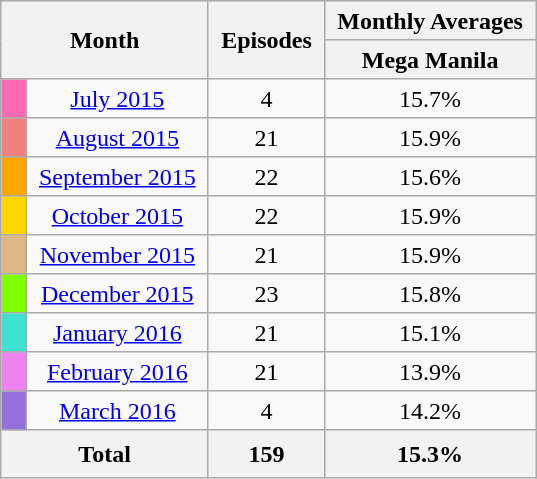<table class="wikitable plainrowheaders" style="text-align: center; line-height:25px;">
<tr class="wikitable" style="text-align: center;">
<th colspan="2" rowspan="2" style="padding: 0 8px;">Month</th>
<th rowspan="2" style="padding: 0 8px;">Episodes</th>
<th colspan="2" style="padding: 0 8px;">Monthly Averages</th>
</tr>
<tr>
<th style="padding: 0 8px;">Mega Manila</th>
</tr>
<tr>
<td style="padding: 0 8px; background:#FF69B4;"></td>
<td style="padding: 0 8px;" '><a href='#'>July 2015</a></td>
<td style="padding: 0 8px;">4</td>
<td style="padding: 0 8px;">15.7%</td>
</tr>
<tr>
<td style="padding: 0 8px; background:#F08080;"></td>
<td style="padding: 0 8px;" '><a href='#'>August 2015</a></td>
<td style="padding: 0 8px;">21</td>
<td style="padding: 0 8px;">15.9%</td>
</tr>
<tr>
<td style="padding: 0 8px; background:#FFA500;"></td>
<td style="padding: 0 8px;" '><a href='#'>September 2015</a></td>
<td style="padding: 0 8px;">22</td>
<td style="padding: 0 8px;">15.6%</td>
</tr>
<tr>
<td style="padding: 0 8px; background:#FFD700;"></td>
<td style="padding: 0 8px;" '><a href='#'>October 2015</a></td>
<td style="padding: 0 8px;">22</td>
<td style="padding: 0 8px;">15.9%</td>
</tr>
<tr>
<td style="padding: 0 8px; background:#DEB887;"></td>
<td style="padding: 0 8px;" '><a href='#'>November 2015</a></td>
<td style="padding: 0 8px;">21</td>
<td style="padding: 0 8px;">15.9%</td>
</tr>
<tr>
<td style="padding: 0 8px; background:#7FFF00;"></td>
<td style="padding: 0 8px;" '><a href='#'>December 2015</a></td>
<td style="padding: 0 8px;">23</td>
<td style="padding: 0 8px;">15.8%</td>
</tr>
<tr>
<td style="padding: 0 8px; background:#40E0D0;"></td>
<td style="padding: 0 8px;" '><a href='#'>January 2016</a></td>
<td style="padding: 0 8px;">21</td>
<td style="padding: 0 8px;">15.1%</td>
</tr>
<tr>
<td style="padding: 0 8px; background:#EE82EE;"></td>
<td style="padding: 0 8px;" '><a href='#'>February 2016</a></td>
<td style="padding: 0 8px;">21</td>
<td style="padding: 0 8px;">13.9%</td>
</tr>
<tr>
<td style="padding: 0 8px; background:#9370DB;"></td>
<td style="padding: 0 8px;" '><a href='#'>March 2016</a></td>
<td style="padding: 0 8px;">4</td>
<td style="padding: 0 8px;">14.2%</td>
</tr>
<tr>
<th colspan="2">Total</th>
<th colspan="1">159</th>
<th colspan="2">15.3%</th>
</tr>
</table>
